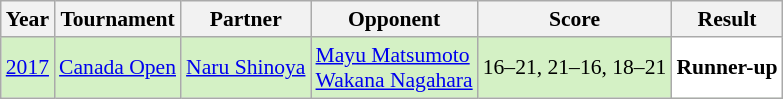<table class="sortable wikitable" style="font-size: 90%;">
<tr>
<th>Year</th>
<th>Tournament</th>
<th>Partner</th>
<th>Opponent</th>
<th>Score</th>
<th>Result</th>
</tr>
<tr style="background:#D4F1C5">
<td align="center"><a href='#'>2017</a></td>
<td align="left"><a href='#'>Canada Open</a></td>
<td align="left"> <a href='#'>Naru Shinoya</a></td>
<td align="left"> <a href='#'>Mayu Matsumoto</a><br> <a href='#'>Wakana Nagahara</a></td>
<td align="left">16–21, 21–16, 18–21</td>
<td style="text-align:left; background:white"> <strong>Runner-up</strong></td>
</tr>
</table>
